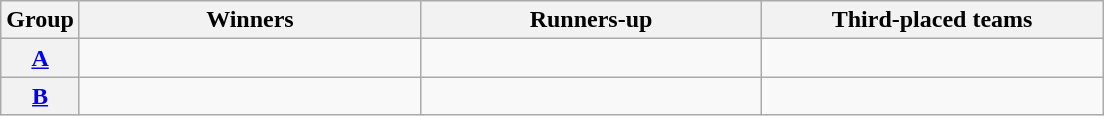<table class="wikitable">
<tr>
<th>Group<br></th>
<th width=220>Winners</th>
<th width=220>Runners-up</th>
<th width=220>Third-placed teams</th>
</tr>
<tr>
<th><a href='#'>A</a></th>
<td></td>
<td></td>
<td></td>
</tr>
<tr>
<th><a href='#'>B</a></th>
<td></td>
<td></td>
<td></td>
</tr>
</table>
